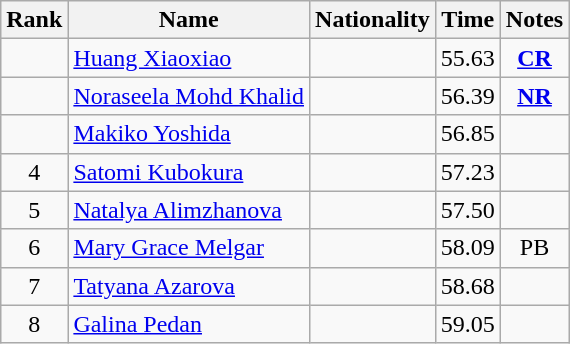<table class="wikitable sortable" style="text-align:center">
<tr>
<th>Rank</th>
<th>Name</th>
<th>Nationality</th>
<th>Time</th>
<th>Notes</th>
</tr>
<tr>
<td></td>
<td align=left><a href='#'>Huang Xiaoxiao</a></td>
<td align=left></td>
<td>55.63</td>
<td><strong><a href='#'>CR</a></strong></td>
</tr>
<tr>
<td></td>
<td align=left><a href='#'>Noraseela Mohd Khalid</a></td>
<td align=left></td>
<td>56.39</td>
<td><strong><a href='#'>NR</a></strong></td>
</tr>
<tr>
<td></td>
<td align=left><a href='#'>Makiko Yoshida</a></td>
<td align=left></td>
<td>56.85</td>
<td></td>
</tr>
<tr>
<td>4</td>
<td align=left><a href='#'>Satomi Kubokura</a></td>
<td align=left></td>
<td>57.23</td>
<td></td>
</tr>
<tr>
<td>5</td>
<td align=left><a href='#'>Natalya Alimzhanova</a></td>
<td align=left></td>
<td>57.50</td>
<td></td>
</tr>
<tr>
<td>6</td>
<td align=left><a href='#'>Mary Grace Melgar</a></td>
<td align=left></td>
<td>58.09</td>
<td>PB</td>
</tr>
<tr>
<td>7</td>
<td align=left><a href='#'>Tatyana Azarova</a></td>
<td align=left></td>
<td>58.68</td>
<td></td>
</tr>
<tr>
<td>8</td>
<td align=left><a href='#'>Galina Pedan</a></td>
<td align=left></td>
<td>59.05</td>
<td></td>
</tr>
</table>
